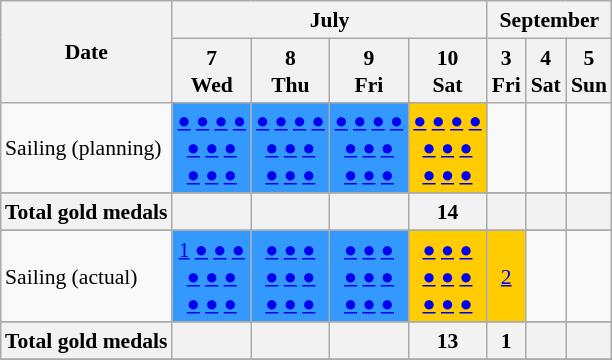<table class="wikitable" style="margin:0.5em auto; font-size:90%; line-height:1.25em;">
<tr>
<th rowspan=2>Date</th>
<th colspan=4>July </th>
<th colspan=3>September </th>
</tr>
<tr>
<th>7<br>Wed</th>
<th>8<br>Thu</th>
<th>9<br>Fri</th>
<th>10<br>Sat</th>
<th>3<br>Fri</th>
<th>4<br>Sat</th>
<th>5<br>Sun</th>
</tr>
<tr align="center">
<td align="left">Sailing (planning)</td>
<td bgcolor=#3399ff><span><a href='#'>●</a> <a href='#'>●</a> <a href='#'>●</a> <a href='#'>●</a><br><a href='#'>●</a> <a href='#'>●</a> <a href='#'>●</a><br><a href='#'>●</a> <a href='#'>●</a> <a href='#'>●</a> </span></td>
<td bgcolor=#3399ff><span><a href='#'>●</a> <a href='#'>●</a> <a href='#'>●</a> <a href='#'>●</a><br><a href='#'>●</a> <a href='#'>●</a> <a href='#'>●</a><br><a href='#'>●</a> <a href='#'>●</a> <a href='#'>●</a> </span></td>
<td bgcolor=#3399ff><span><a href='#'>●</a> <a href='#'>●</a> <a href='#'>●</a> <a href='#'>●</a><br><a href='#'>●</a> <a href='#'>●</a> <a href='#'>●</a><br><a href='#'>●</a> <a href='#'>●</a> <a href='#'>●</a> </span></td>
<td bgcolor=#ffcc00><span><a href='#'>●</a> <a href='#'>●</a> <a href='#'>●</a> <a href='#'>●</a><br><a href='#'>●</a> <a href='#'>●</a> <a href='#'>●</a><br><a href='#'>●</a> <a href='#'>●</a> <a href='#'>●</a> </span></td>
<td></td>
<td></td>
<td></td>
</tr>
<tr align="center">
</tr>
<tr>
<th>Total gold medals</th>
<th></th>
<th></th>
<th></th>
<th>14</th>
<th></th>
<th></th>
<th></th>
</tr>
<tr>
</tr>
<tr align="center">
<td align="left">Sailing (actual)</td>
<td bgcolor=#3399ff><span><a href='#'>1</a> <a href='#'>●</a> <a href='#'>●</a> <a href='#'>●</a><br><a href='#'>●</a> <a href='#'>●</a> <a href='#'>●</a><br><a href='#'>●</a> <a href='#'>●</a> <a href='#'>●</a> </span></td>
<td bgcolor=#3399ff><span><a href='#'>●</a> <a href='#'>●</a> <a href='#'>●</a><br><a href='#'>●</a> <a href='#'>●</a> <a href='#'>●</a><br><a href='#'>●</a> <a href='#'>●</a> <a href='#'>●</a> </span></td>
<td bgcolor=#3399ff><span><a href='#'>●</a> <a href='#'>●</a> <a href='#'>●</a><br><a href='#'>●</a> <a href='#'>●</a> <a href='#'>●</a><br><a href='#'>●</a> <a href='#'>●</a> <a href='#'>●</a> </span></td>
<td bgcolor=#ffcc00><span><a href='#'>●</a> <a href='#'>●</a> <a href='#'>●</a><br><a href='#'>●</a> <a href='#'>●</a> <a href='#'>●</a><br><a href='#'>●</a> <a href='#'>●</a> <a href='#'>●</a> </span></td>
<td bgcolor=#ffcc00><span><a href='#'>2</a> </span></td>
<td></td>
<td></td>
</tr>
<tr align="center">
</tr>
<tr>
<th>Total gold medals</th>
<th></th>
<th></th>
<th></th>
<th>13</th>
<th>1</th>
<th></th>
<th></th>
</tr>
<tr>
</tr>
</table>
